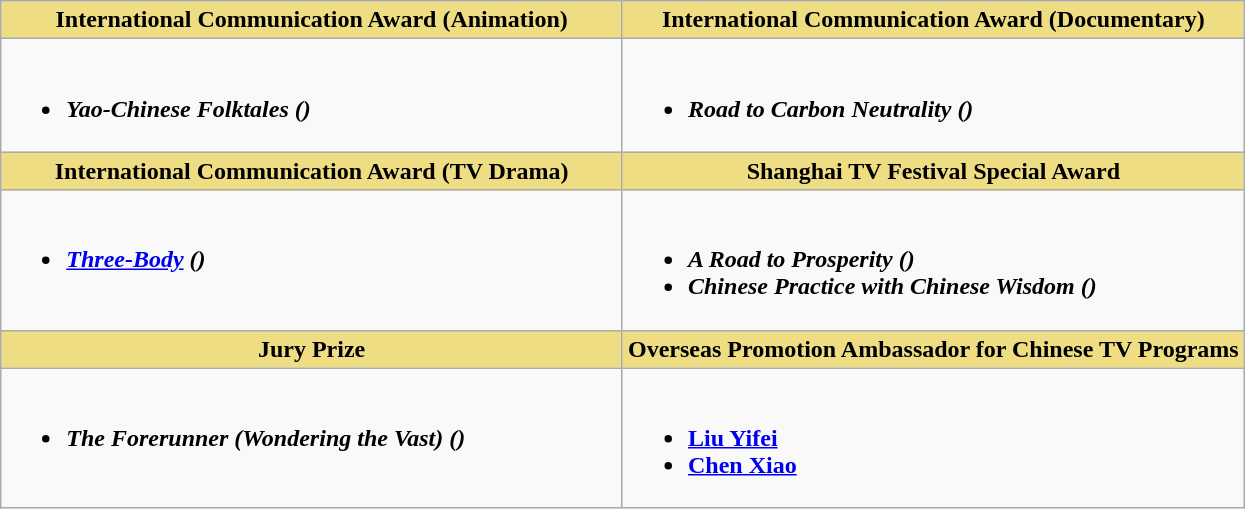<table class="wikitable">
<tr>
<th style="background:#EEDD82; valign="top" width="50%">International Communication Award (Animation)</th>
<th style="background:#EEDD82; valign="top" width="50%">International Communication Award (Documentary)</th>
</tr>
<tr>
<td valign="top"><br><ul><li><strong><em>Yao-Chinese Folktales ()</em></strong></li></ul></td>
<td valign="top"><br><ul><li><strong><em>Road to Carbon Neutrality ()</em></strong></li></ul></td>
</tr>
<tr>
<th style="background:#EEDD82; valign="top" width="50%">International Communication Award (TV Drama)</th>
<th style="background:#EEDD82; valign="top" width="50%">Shanghai TV Festival Special Award</th>
</tr>
<tr>
<td valign="top"><br><ul><li><strong><em><a href='#'>Three-Body</a> ()</em></strong></li></ul></td>
<td valign="top"><br><ul><li><strong><em>A Road to Prosperity ()</em></strong></li><li><strong><em>Chinese Practice with Chinese Wisdom ()</em></strong></li></ul></td>
</tr>
<tr>
<th style="background:#EEDD82; valign="top" width="50%">Jury Prize</th>
<th style="background:#EEDD82; valign="top" width="50%">Overseas Promotion Ambassador for Chinese TV Programs</th>
</tr>
<tr>
<td valign="top"><br><ul><li><strong><em>The Forerunner (Wondering the Vast) ()</em></strong></li></ul></td>
<td valign="top"><br><ul><li><strong><a href='#'>Liu Yifei</a></strong></li><li><strong><a href='#'>Chen Xiao</a></strong></li></ul></td>
</tr>
</table>
